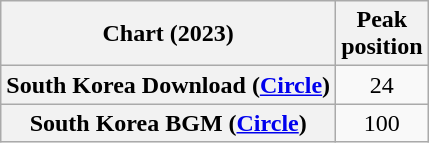<table class="wikitable plainrowheaders sortable" style="text-align:center">
<tr>
<th scope="col">Chart (2023)</th>
<th scope="col">Peak<br>position</th>
</tr>
<tr>
<th scope="row">South Korea Download (<a href='#'>Circle</a>)</th>
<td>24</td>
</tr>
<tr>
<th scope="row">South Korea BGM (<a href='#'>Circle</a>)</th>
<td>100</td>
</tr>
</table>
